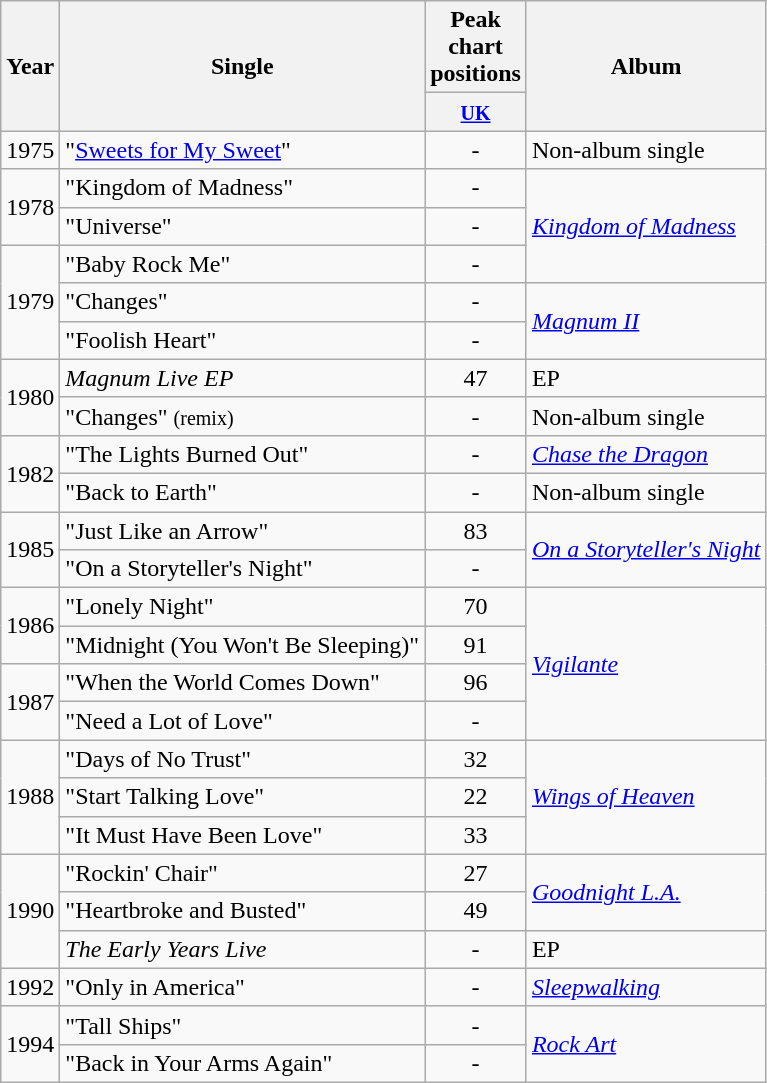<table class="wikitable">
<tr>
<th rowspan=2>Year</th>
<th rowspan=2>Single</th>
<th colspan=1>Peak chart positions</th>
<th rowspan=2>Album</th>
</tr>
<tr>
<th style="width:3em"><small><a href='#'>UK</a></small><br></th>
</tr>
<tr>
<td>1975</td>
<td>"<a href='#'>Sweets for My Sweet</a>"</td>
<td style="text-align:center;">-</td>
<td>Non-album single</td>
</tr>
<tr>
<td rowspan=2>1978</td>
<td>"Kingdom of Madness"</td>
<td style="text-align:center;">-</td>
<td rowspan=3><em><a href='#'>Kingdom of Madness</a></em></td>
</tr>
<tr>
<td>"Universe"</td>
<td style="text-align:center;">-</td>
</tr>
<tr>
<td rowspan=3>1979</td>
<td>"Baby Rock Me" </td>
<td style="text-align:center;">-</td>
</tr>
<tr>
<td>"Changes"</td>
<td style="text-align:center;">-</td>
<td rowspan=2><em><a href='#'>Magnum II</a></em></td>
</tr>
<tr>
<td>"Foolish Heart"</td>
<td style="text-align:center;">-</td>
</tr>
<tr>
<td rowspan=2>1980</td>
<td><em>Magnum Live EP</em></td>
<td style="text-align:center;">47</td>
<td>EP</td>
</tr>
<tr>
<td>"Changes" <small>(remix)</small></td>
<td style="text-align:center;">-</td>
<td>Non-album single</td>
</tr>
<tr>
<td rowspan=2>1982</td>
<td>"The Lights Burned Out"</td>
<td style="text-align:center;">-</td>
<td><em><a href='#'>Chase the Dragon</a></em></td>
</tr>
<tr>
<td>"Back to Earth"</td>
<td style="text-align:center;">-</td>
<td>Non-album single</td>
</tr>
<tr>
<td rowspan=2>1985</td>
<td>"Just Like an Arrow"</td>
<td style="text-align:center;">83</td>
<td rowspan=2><em><a href='#'>On a Storyteller's Night</a></em></td>
</tr>
<tr>
<td>"On a Storyteller's Night"</td>
<td style="text-align:center;">-</td>
</tr>
<tr>
<td rowspan="2">1986</td>
<td>"Lonely Night"</td>
<td style="text-align:center;">70</td>
<td rowspan=4><em><a href='#'>Vigilante</a></em></td>
</tr>
<tr>
<td>"Midnight (You Won't Be Sleeping)"</td>
<td style="text-align:center;">91</td>
</tr>
<tr>
<td rowspan="2">1987</td>
<td>"When the World Comes Down"</td>
<td style="text-align:center;">96</td>
</tr>
<tr>
<td>"Need a Lot of Love" </td>
<td style="text-align:center;">-</td>
</tr>
<tr>
<td rowspan="3">1988</td>
<td>"Days of No Trust"</td>
<td style="text-align:center;">32</td>
<td rowspan=3><em><a href='#'>Wings of Heaven</a></em></td>
</tr>
<tr>
<td>"Start Talking Love"</td>
<td style="text-align:center;">22</td>
</tr>
<tr>
<td>"It Must Have Been Love"</td>
<td style="text-align:center;">33</td>
</tr>
<tr>
<td rowspan="3">1990</td>
<td>"Rockin' Chair"</td>
<td style="text-align:center;">27</td>
<td rowspan=2><em><a href='#'>Goodnight L.A.</a></em></td>
</tr>
<tr>
<td>"Heartbroke and Busted"</td>
<td style="text-align:center;">49</td>
</tr>
<tr>
<td><em>The Early Years Live</em></td>
<td style="text-align:center;">-</td>
<td>EP</td>
</tr>
<tr>
<td rowspan="1">1992</td>
<td>"Only in America"</td>
<td style="text-align:center;">-</td>
<td rowspan=1><em><a href='#'>Sleepwalking</a></em></td>
</tr>
<tr>
<td rowspan="2">1994</td>
<td>"Tall Ships"</td>
<td style="text-align:center;">-</td>
<td rowspan=2><em><a href='#'>Rock Art</a></em></td>
</tr>
<tr>
<td>"Back in Your Arms Again"</td>
<td style="text-align:center;">-</td>
</tr>
</table>
